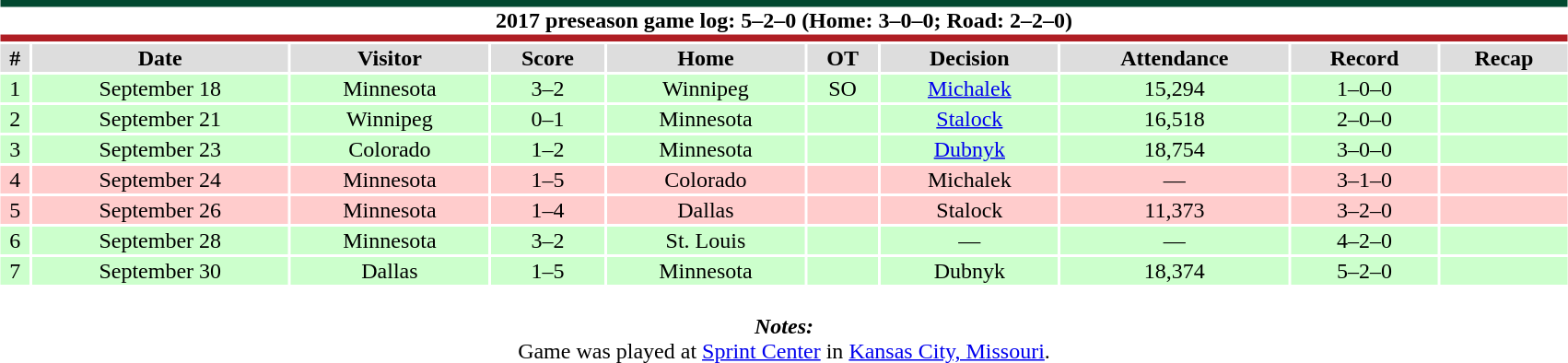<table class="toccolours collapsible collapsed" style="width:90%; clear:both; margin:1.5em auto; text-align:center;">
<tr>
<th colspan=10 style="background:#FFFFFF; border-top:#024930 5px solid; border-bottom:#AF1E24 5px solid;">2017 preseason game log: 5–2–0 (Home: 3–0–0; Road: 2–2–0)</th>
</tr>
<tr style="background:#ddd;">
<th>#</th>
<th>Date</th>
<th>Visitor</th>
<th>Score</th>
<th>Home</th>
<th>OT</th>
<th>Decision</th>
<th>Attendance</th>
<th>Record</th>
<th>Recap</th>
</tr>
<tr style="background:#cfc;">
<td>1</td>
<td>September 18</td>
<td>Minnesota</td>
<td>3–2</td>
<td>Winnipeg</td>
<td>SO</td>
<td><a href='#'>Michalek</a></td>
<td>15,294</td>
<td>1–0–0</td>
<td></td>
</tr>
<tr style="background:#cfc;">
<td>2</td>
<td>September 21</td>
<td>Winnipeg</td>
<td>0–1</td>
<td>Minnesota</td>
<td></td>
<td><a href='#'>Stalock</a></td>
<td>16,518</td>
<td>2–0–0</td>
<td></td>
</tr>
<tr style="background:#cfc;">
<td>3</td>
<td>September 23</td>
<td>Colorado</td>
<td>1–2</td>
<td>Minnesota</td>
<td></td>
<td><a href='#'>Dubnyk</a></td>
<td>18,754</td>
<td>3–0–0</td>
<td></td>
</tr>
<tr style="background:#fcc;">
<td>4</td>
<td>September 24</td>
<td>Minnesota</td>
<td>1–5</td>
<td>Colorado</td>
<td></td>
<td>Michalek</td>
<td>—</td>
<td>3–1–0</td>
<td></td>
</tr>
<tr style="background:#fcc;">
<td>5</td>
<td>September 26</td>
<td>Minnesota</td>
<td>1–4</td>
<td>Dallas</td>
<td></td>
<td>Stalock</td>
<td>11,373</td>
<td>3–2–0</td>
<td></td>
</tr>
<tr style="background:#cfc;">
<td>6</td>
<td>September 28</td>
<td>Minnesota</td>
<td>3–2</td>
<td>St. Louis</td>
<td></td>
<td>—</td>
<td>—</td>
<td>4–2–0</td>
<td></td>
</tr>
<tr style="background:#cfc;">
<td>7</td>
<td>September 30</td>
<td>Dallas</td>
<td>1–5</td>
<td>Minnesota</td>
<td></td>
<td>Dubnyk</td>
<td>18,374</td>
<td>5–2–0</td>
<td></td>
</tr>
<tr>
<td colspan="10" style="text-align:center;"><br><strong><em>Notes:</em></strong><br>
 Game was played at <a href='#'>Sprint Center</a> in <a href='#'>Kansas City, Missouri</a>.</td>
</tr>
</table>
